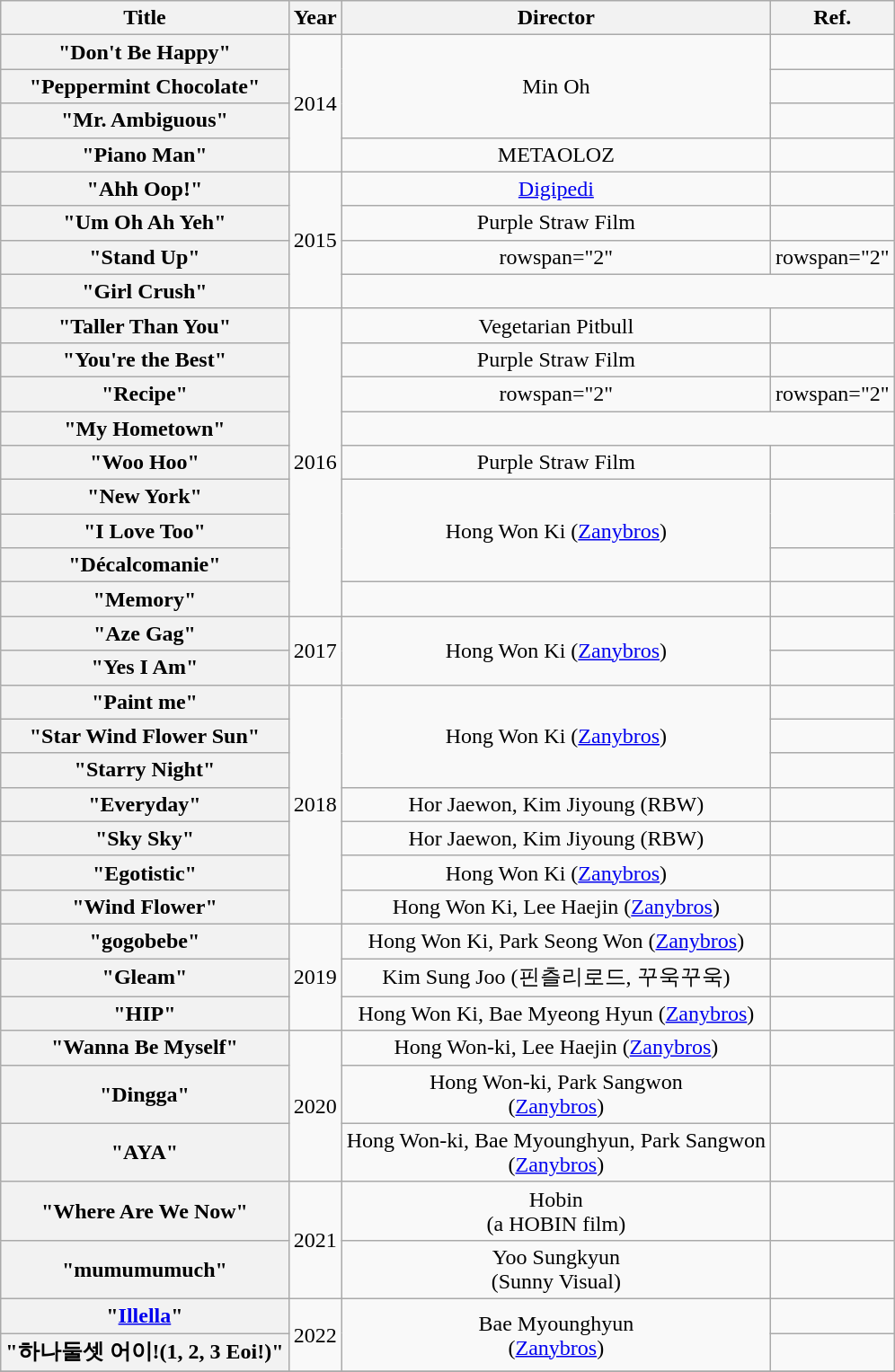<table class="wikitable plainrowheaders" style="text-align:center; table-layout:fixed; margin-right:0">
<tr>
<th scope="col">Title</th>
<th scope="col">Year</th>
<th scope="col">Director</th>
<th scope="col">Ref.</th>
</tr>
<tr>
<th scope="row">"Don't Be Happy" </th>
<td rowspan="4">2014</td>
<td rowspan="3">Min Oh</td>
<td></td>
</tr>
<tr>
<th scope="row">"Peppermint Chocolate" </th>
<td></td>
</tr>
<tr>
<th scope="row">"Mr. Ambiguous"</th>
<td></td>
</tr>
<tr>
<th scope="row">"Piano Man"</th>
<td>METAOLOZ</td>
<td></td>
</tr>
<tr>
<th scope="row">"Ahh Oop!" </th>
<td rowspan="4">2015</td>
<td><a href='#'>Digipedi</a></td>
<td></td>
</tr>
<tr>
<th scope="row">"Um Oh Ah Yeh"</th>
<td>Purple Straw Film</td>
<td></td>
</tr>
<tr>
<th scope="row">"Stand Up" </th>
<td>rowspan="2" </td>
<td>rowspan="2" </td>
</tr>
<tr>
<th scope="row">"Girl Crush"</th>
</tr>
<tr>
<th scope="row">"Taller Than You"</th>
<td rowspan="9">2016</td>
<td>Vegetarian Pitbull</td>
<td></td>
</tr>
<tr>
<th scope="row">"You're the Best"</th>
<td>Purple Straw Film</td>
<td></td>
</tr>
<tr>
<th scope="row">"Recipe"</th>
<td>rowspan="2" </td>
<td>rowspan="2" </td>
</tr>
<tr>
<th scope="row">"My Hometown"</th>
</tr>
<tr>
<th scope="row">"Woo Hoo"</th>
<td>Purple Straw Film</td>
<td></td>
</tr>
<tr>
<th scope="row">"New York"</th>
<td rowspan="3">Hong Won Ki (<a href='#'>Zanybros</a>)</td>
<td rowspan="2"></td>
</tr>
<tr>
<th scope="row">"I Love Too"</th>
</tr>
<tr>
<th scope="row">"Décalcomanie"</th>
<td></td>
</tr>
<tr>
<th scope="row">"Memory"</th>
<td></td>
<td></td>
</tr>
<tr>
<th scope="row">"Aze Gag"</th>
<td rowspan="2">2017</td>
<td rowspan="2">Hong Won Ki (<a href='#'>Zanybros</a>)</td>
<td></td>
</tr>
<tr>
<th scope="row">"Yes I Am"</th>
<td></td>
</tr>
<tr>
<th scope="row">"Paint me"</th>
<td rowspan="7">2018</td>
<td rowspan="3">Hong Won Ki (<a href='#'>Zanybros</a>)</td>
<td></td>
</tr>
<tr>
<th scope="row">"Star Wind Flower Sun"</th>
<td></td>
</tr>
<tr>
<th scope="row">"Starry Night"</th>
<td></td>
</tr>
<tr>
<th scope="row">"Everyday"</th>
<td>Hor Jaewon, Kim Jiyoung (RBW)</td>
<td></td>
</tr>
<tr>
<th scope="row">"Sky Sky"</th>
<td>Hor Jaewon, Kim Jiyoung (RBW)</td>
<td></td>
</tr>
<tr>
<th scope="row">"Egotistic"</th>
<td>Hong Won Ki (<a href='#'>Zanybros</a>)</td>
<td></td>
</tr>
<tr>
<th scope="row">"Wind Flower"</th>
<td>Hong Won Ki, Lee Haejin (<a href='#'>Zanybros</a>)</td>
<td></td>
</tr>
<tr>
<th scope="row">"gogobebe"</th>
<td rowspan="3">2019</td>
<td>Hong Won Ki, Park Seong Won (<a href='#'>Zanybros</a>)</td>
<td></td>
</tr>
<tr>
<th scope="row">"Gleam"</th>
<td>Kim Sung Joo (핀츨리로드, 꾸욱꾸욱)</td>
<td></td>
</tr>
<tr>
<th scope="row">"HIP"</th>
<td>Hong Won Ki, Bae Myeong Hyun (<a href='#'>Zanybros</a>)</td>
<td></td>
</tr>
<tr>
<th scope="row">"Wanna Be Myself"</th>
<td rowspan="3">2020</td>
<td>Hong Won-ki, Lee Haejin (<a href='#'>Zanybros</a>)</td>
<td></td>
</tr>
<tr>
<th scope="row">"Dingga"</th>
<td>Hong Won-ki, Park Sangwon<br>(<a href='#'>Zanybros</a>)</td>
<td></td>
</tr>
<tr>
<th scope="row">"AYA"</th>
<td>Hong Won-ki, Bae Myounghyun, Park Sangwon<br>(<a href='#'>Zanybros</a>)</td>
<td></td>
</tr>
<tr>
<th scope="row">"Where Are We Now"</th>
<td rowspan="2">2021</td>
<td>Hobin<br>(a HOBIN film)</td>
<td></td>
</tr>
<tr>
<th scope="row">"mumumumuch"</th>
<td>Yoo Sungkyun<br>(Sunny Visual)</td>
<td></td>
</tr>
<tr>
<th scope="row">"<a href='#'>Illella</a>"</th>
<td rowspan="2">2022</td>
<td rowspan="2">Bae Myounghyun<br>(<a href='#'>Zanybros</a>)</td>
<td></td>
</tr>
<tr>
<th scope="row">"하나둘셋 어이!(1, 2, 3 Eoi!)"</th>
<td></td>
</tr>
<tr>
</tr>
</table>
